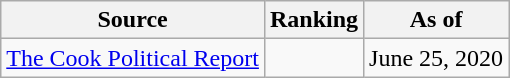<table class="wikitable" style="text-align:center">
<tr>
<th>Source</th>
<th>Ranking</th>
<th>As of</th>
</tr>
<tr>
<td><a href='#'>The Cook Political Report</a></td>
<td></td>
<td>June 25, 2020</td>
</tr>
</table>
